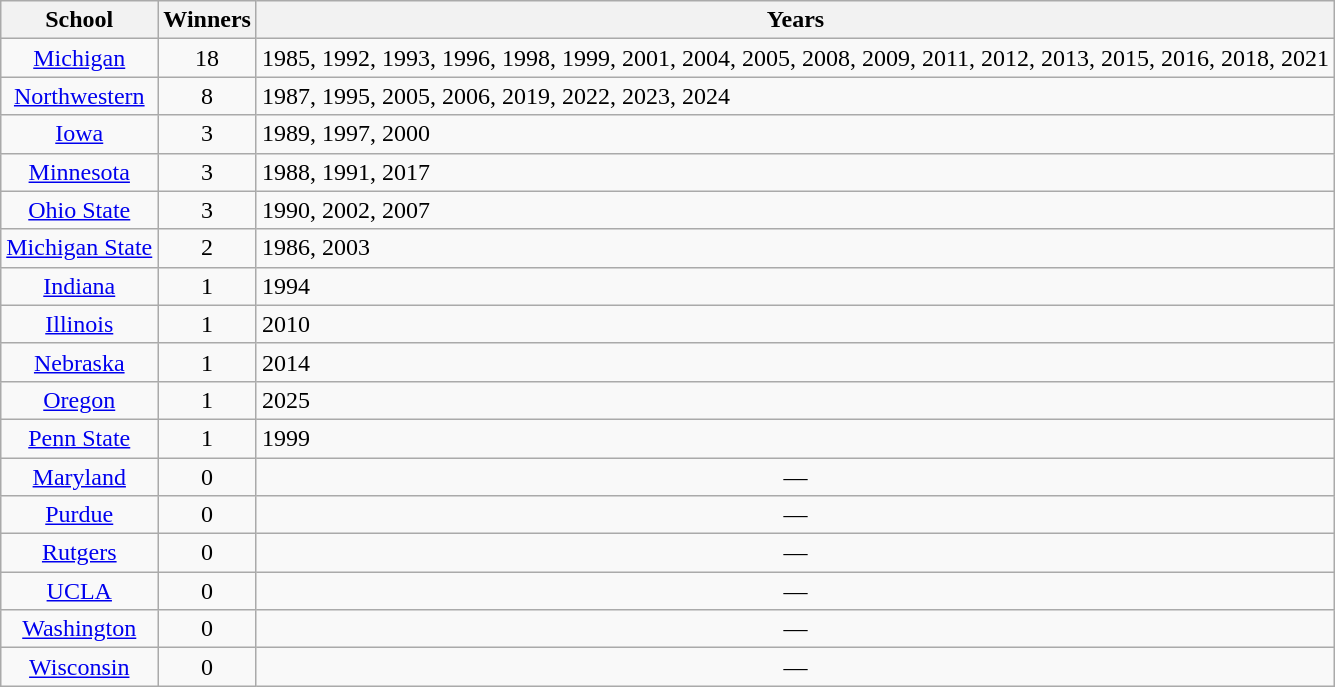<table class="wikitable">
<tr>
<th>School</th>
<th>Winners</th>
<th>Years</th>
</tr>
<tr style="text-align:center;">
<td><a href='#'>Michigan</a></td>
<td>18</td>
<td style="text-align:left;">1985, 1992, 1993, 1996, 1998, 1999, 2001, 2004, 2005, 2008, 2009, 2011, 2012, 2013, 2015, 2016, 2018, 2021</td>
</tr>
<tr align=center>
<td><a href='#'>Northwestern</a></td>
<td>8</td>
<td style="text-align:left;">1987, 1995, 2005, 2006, 2019, 2022, 2023, 2024</td>
</tr>
<tr align=center>
<td><a href='#'>Iowa</a></td>
<td>3</td>
<td style="text-align:left;">1989, 1997, 2000</td>
</tr>
<tr align=center>
<td><a href='#'>Minnesota</a></td>
<td>3</td>
<td style="text-align:left;">1988, 1991, 2017</td>
</tr>
<tr style="text-align:center;">
<td><a href='#'>Ohio State</a></td>
<td>3</td>
<td style="text-align:left;">1990, 2002, 2007</td>
</tr>
<tr align=center>
<td><a href='#'>Michigan State</a></td>
<td>2</td>
<td style="text-align:left;">1986, 2003</td>
</tr>
<tr style="text-align:center;">
<td><a href='#'>Indiana</a></td>
<td>1</td>
<td style="text-align:left;">1994</td>
</tr>
<tr align=center>
<td><a href='#'>Illinois</a></td>
<td>1</td>
<td style="text-align:left;">2010</td>
</tr>
<tr align=center>
<td><a href='#'>Nebraska</a></td>
<td>1</td>
<td style="text-align:left;">2014</td>
</tr>
<tr align=center>
<td><a href='#'>Oregon</a></td>
<td>1</td>
<td style="text-align:left;">2025</td>
</tr>
<tr align=center>
<td><a href='#'>Penn State</a></td>
<td>1</td>
<td style="text-align:left;">1999</td>
</tr>
<tr align=center>
<td><a href='#'>Maryland</a></td>
<td>0</td>
<td>—</td>
</tr>
<tr align=center>
<td><a href='#'>Purdue</a></td>
<td>0</td>
<td>—</td>
</tr>
<tr align=center>
<td><a href='#'>Rutgers</a></td>
<td>0</td>
<td>—</td>
</tr>
<tr style="text-align:center;">
<td><a href='#'>UCLA</a></td>
<td>0</td>
<td>—</td>
</tr>
<tr style="text-align:center;">
<td><a href='#'>Washington</a></td>
<td>0</td>
<td>—</td>
</tr>
<tr style="text-align:center;">
<td><a href='#'>Wisconsin</a></td>
<td>0</td>
<td>—</td>
</tr>
</table>
